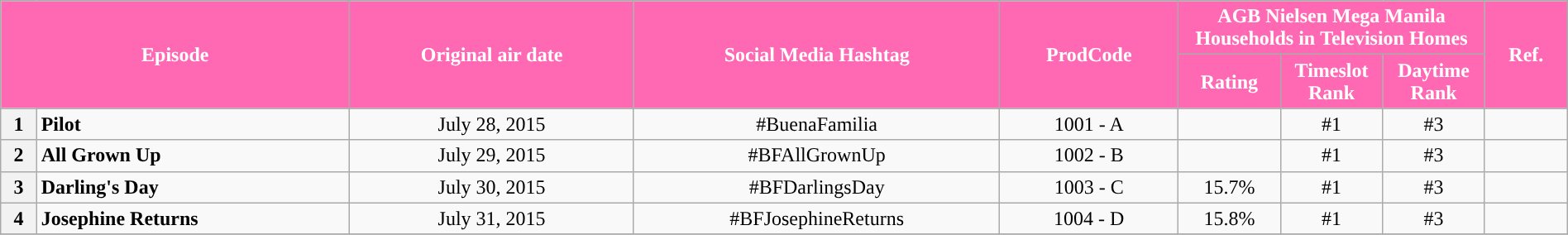<table class="wikitable" style="text-align:center; font-size:100%; line-height:18px;"  width="100%">
<tr>
<th colspan="2" rowspan="2" style="background-color:#FF69B4; color:#ffffff;">Episode</th>
<th style="background:#FF69B4; color:white" rowspan="2">Original air date</th>
<th style="background:#FF69B4; color:white" rowspan="2">Social Media Hashtag</th>
<th style="background-color:#FF69B4; color:#ffffff;" rowspan="2">ProdCode</th>
<th style="background-color:#FF69B4; color:#ffffff;" colspan="3">AGB Nielsen Mega Manila Households in Television Homes</th>
<th rowspan="2" style="background:#FF69B4; color:white">Ref.</th>
</tr>
<tr style="text-align: center style=">
<th style="background-color:#FF69B4; width:75px; color:#ffffff;">Rating</th>
<th style="background-color:#FF69B4; width:75px; color:#ffffff;">Timeslot Rank</th>
<th style="background-color:#FF69B4; width:75px; color:#ffffff;">Daytime Rank</th>
</tr>
<tr>
<th>1</th>
<td style="text-align: left;"><strong>Pilot</strong></td>
<td>July 28, 2015</td>
<td>#BuenaFamilia</td>
<td>1001 - A</td>
<td></td>
<td>#1</td>
<td>#3</td>
<td></td>
</tr>
<tr>
<th>2</th>
<td style="text-align: left;"><strong>All Grown Up</strong></td>
<td>July 29, 2015</td>
<td>#BFAllGrownUp</td>
<td>1002 - B</td>
<td></td>
<td>#1</td>
<td>#3</td>
<td></td>
</tr>
<tr>
<th>3</th>
<td style="text-align: left;"><strong>Darling's Day</strong></td>
<td>July 30, 2015</td>
<td>#BFDarlingsDay</td>
<td>1003 - C</td>
<td>15.7%</td>
<td>#1</td>
<td>#3</td>
<td></td>
</tr>
<tr>
<th>4</th>
<td style="text-align: left;"><strong>Josephine Returns</strong></td>
<td>July 31, 2015</td>
<td>#BFJosephineReturns</td>
<td>1004 - D</td>
<td>15.8%</td>
<td>#1</td>
<td>#3</td>
<td></td>
</tr>
<tr>
</tr>
</table>
